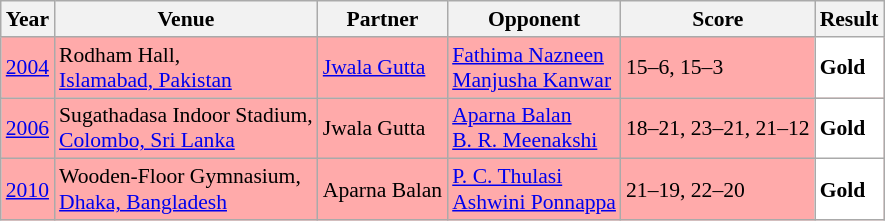<table class="sortable wikitable" style="font-size: 90%;">
<tr>
<th>Year</th>
<th>Venue</th>
<th>Partner</th>
<th>Opponent</th>
<th>Score</th>
<th>Result</th>
</tr>
<tr style="background:#FFAAAA">
<td align="center"><a href='#'>2004</a></td>
<td align="left">Rodham Hall,<br><a href='#'>Islamabad, Pakistan</a></td>
<td align="left"> <a href='#'>Jwala Gutta</a></td>
<td align="left"> <a href='#'>Fathima Nazneen</a> <br>  <a href='#'>Manjusha Kanwar</a></td>
<td align="left">15–6, 15–3</td>
<td style="text-align:left; background:white"> <strong>Gold</strong></td>
</tr>
<tr style="background:#FFAAAA">
<td align="center"><a href='#'>2006</a></td>
<td align="left">Sugathadasa Indoor Stadium,<br><a href='#'>Colombo, Sri Lanka</a></td>
<td align="left"> Jwala Gutta</td>
<td align="left"> <a href='#'>Aparna Balan</a> <br>  <a href='#'>B. R. Meenakshi</a></td>
<td align="left">18–21, 23–21, 21–12</td>
<td style="text-align:left; background:white"> <strong>Gold</strong></td>
</tr>
<tr style="background:#FFAAAA">
<td align="center"><a href='#'>2010</a></td>
<td align="left">Wooden-Floor Gymnasium,<br><a href='#'>Dhaka, Bangladesh</a></td>
<td align="left"> Aparna Balan</td>
<td align="left"> <a href='#'>P. C. Thulasi</a> <br>  <a href='#'>Ashwini Ponnappa</a></td>
<td align="left">21–19, 22–20</td>
<td style="text-align:left; background:white"> <strong>Gold</strong></td>
</tr>
</table>
